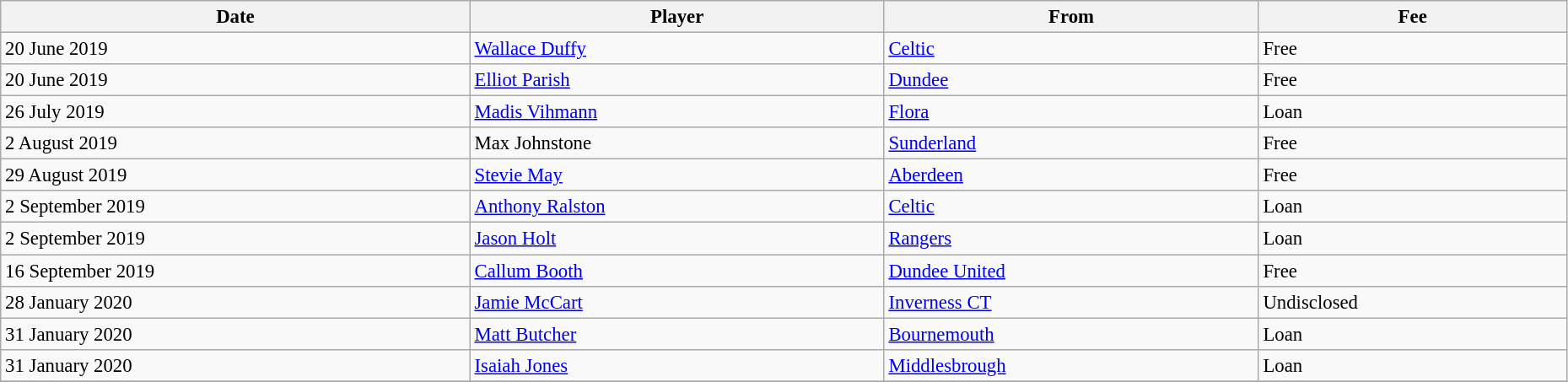<table class="wikitable" style="text-align:center; font-size:95%;width:98%; text-align:left">
<tr>
<th><strong>Date</strong></th>
<th><strong>Player</strong></th>
<th><strong>From</strong></th>
<th><strong>Fee</strong></th>
</tr>
<tr>
<td>20 June 2019</td>
<td> <a href='#'>Wallace Duffy</a></td>
<td> <a href='#'>Celtic</a></td>
<td>Free</td>
</tr>
<tr>
<td>20 June 2019</td>
<td> <a href='#'>Elliot Parish</a></td>
<td> <a href='#'>Dundee</a></td>
<td>Free</td>
</tr>
<tr>
<td>26 July 2019</td>
<td> <a href='#'>Madis Vihmann</a></td>
<td> <a href='#'>Flora</a></td>
<td>Loan</td>
</tr>
<tr>
<td>2 August 2019</td>
<td> Max Johnstone</td>
<td> <a href='#'>Sunderland</a></td>
<td>Free</td>
</tr>
<tr>
<td>29 August 2019</td>
<td> <a href='#'>Stevie May</a></td>
<td> <a href='#'>Aberdeen</a></td>
<td>Free</td>
</tr>
<tr>
<td>2 September 2019</td>
<td> <a href='#'>Anthony Ralston</a></td>
<td> <a href='#'>Celtic</a></td>
<td>Loan</td>
</tr>
<tr>
<td>2 September 2019</td>
<td> <a href='#'>Jason Holt</a></td>
<td> <a href='#'>Rangers</a></td>
<td>Loan</td>
</tr>
<tr>
<td>16 September 2019</td>
<td> <a href='#'>Callum Booth</a></td>
<td> <a href='#'>Dundee United</a></td>
<td>Free</td>
</tr>
<tr>
<td>28 January 2020</td>
<td> <a href='#'>Jamie McCart</a></td>
<td> <a href='#'>Inverness CT</a></td>
<td>Undisclosed</td>
</tr>
<tr>
<td>31 January 2020</td>
<td> <a href='#'>Matt Butcher</a></td>
<td> <a href='#'>Bournemouth</a></td>
<td>Loan</td>
</tr>
<tr>
<td>31 January 2020</td>
<td> <a href='#'>Isaiah Jones</a></td>
<td> <a href='#'>Middlesbrough</a></td>
<td>Loan</td>
</tr>
<tr>
</tr>
</table>
